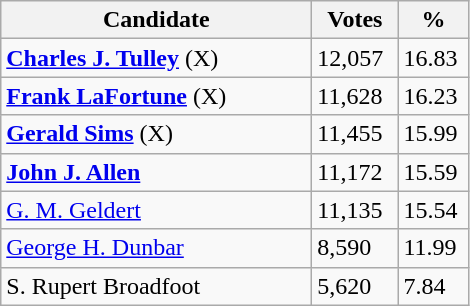<table class="wikitable">
<tr>
<th style="width: 200px">Candidate</th>
<th style="width: 50px">Votes</th>
<th style="width: 40px">%</th>
</tr>
<tr>
<td><strong><a href='#'>Charles J. Tulley</a></strong> (X)</td>
<td>12,057</td>
<td>16.83</td>
</tr>
<tr>
<td><strong><a href='#'>Frank LaFortune</a></strong> (X)</td>
<td>11,628</td>
<td>16.23</td>
</tr>
<tr>
<td><strong><a href='#'>Gerald Sims</a></strong> (X)</td>
<td>11,455</td>
<td>15.99</td>
</tr>
<tr>
<td><strong><a href='#'>John J. Allen</a></strong></td>
<td>11,172</td>
<td>15.59</td>
</tr>
<tr>
<td><a href='#'>G. M. Geldert</a></td>
<td>11,135</td>
<td>15.54</td>
</tr>
<tr>
<td><a href='#'>George H. Dunbar</a></td>
<td>8,590</td>
<td>11.99</td>
</tr>
<tr>
<td>S. Rupert Broadfoot</td>
<td>5,620</td>
<td>7.84</td>
</tr>
</table>
